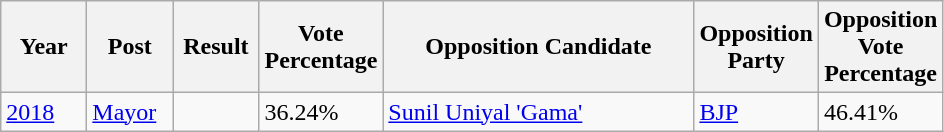<table class="sortable wikitable">
<tr>
<th width=50>Year</th>
<th width=50>Post</th>
<th width=50>Result</th>
<th width=70>Vote Percentage</th>
<th width=200>Opposition Candidate</th>
<th width=70>Opposition Party</th>
<th width=70>Opposition Vote Percentage</th>
</tr>
<tr>
<td><a href='#'>2018</a></td>
<td><a href='#'>Mayor</a></td>
<td></td>
<td>36.24%</td>
<td><a href='#'>Sunil Uniyal 'Gama'</a></td>
<td><a href='#'>BJP</a></td>
<td>46.41%</td>
</tr>
</table>
